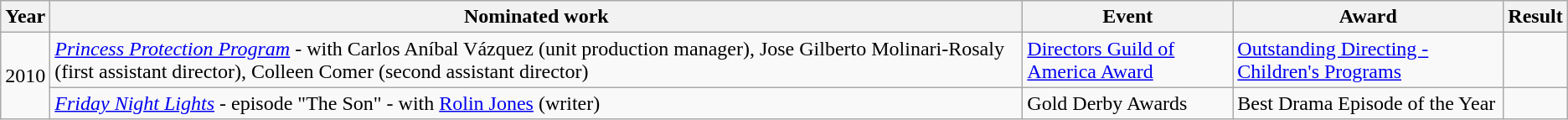<table class="wikitable">
<tr>
<th style="text-align:center;">Year</th>
<th style="text-align:center;">Nominated work</th>
<th style="text-align:center;">Event</th>
<th style="text-align:center;">Award</th>
<th style="text-align:center;">Result</th>
</tr>
<tr>
<td rowspan=2>2010</td>
<td><em><a href='#'>Princess Protection Program</a></em> - with Carlos Aníbal Vázquez (unit production manager), Jose Gilberto Molinari-Rosaly (first assistant director), Colleen Comer (second assistant director)</td>
<td><a href='#'>Directors Guild of America Award</a></td>
<td><a href='#'>Outstanding Directing - Children's Programs</a></td>
<td></td>
</tr>
<tr>
<td><em><a href='#'>Friday Night Lights</a></em> - episode "The Son" - with <a href='#'>Rolin Jones</a> (writer)</td>
<td>Gold Derby Awards</td>
<td>Best Drama Episode of the Year</td>
<td></td>
</tr>
</table>
